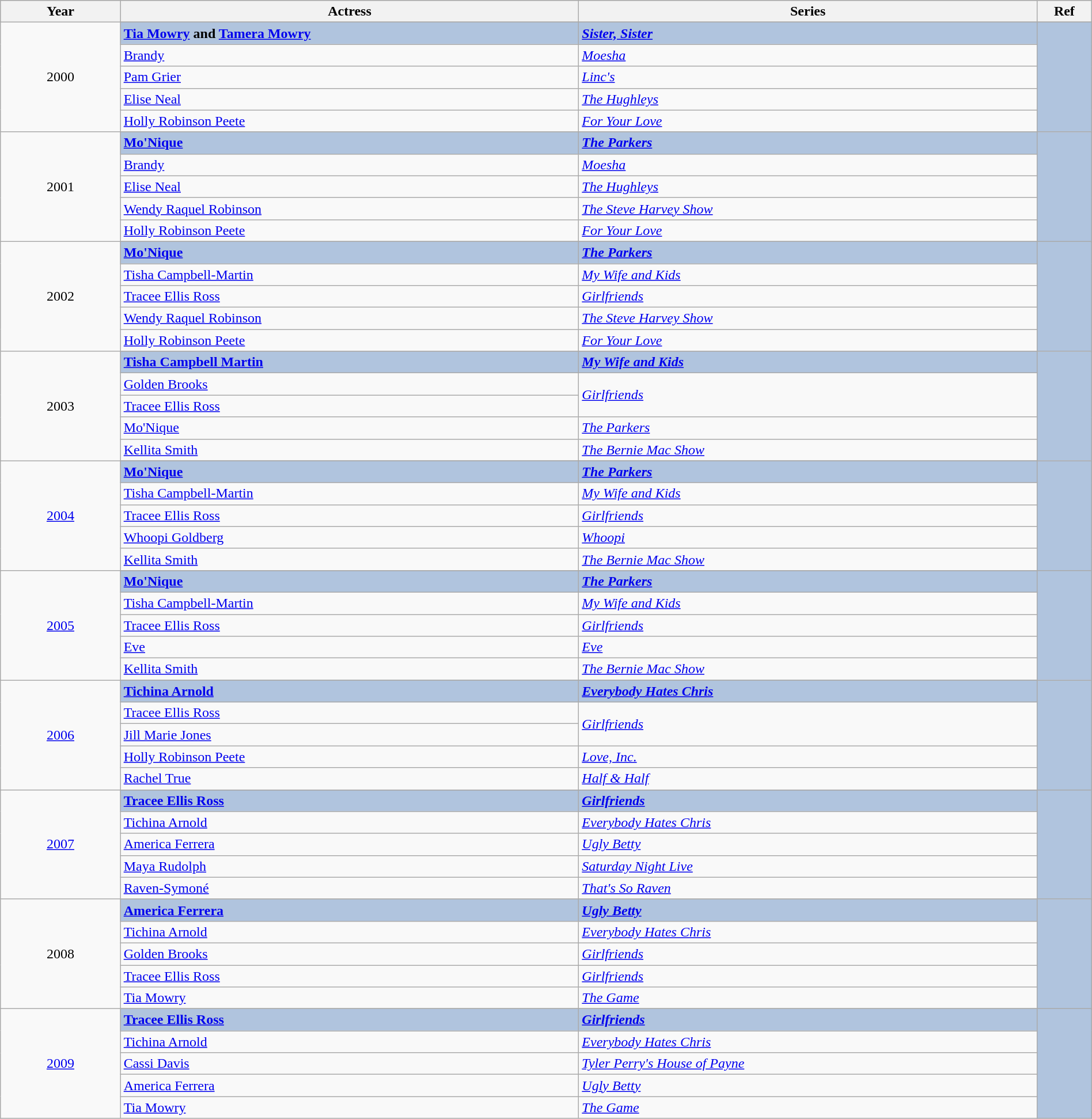<table class="wikitable" style="width:100%;">
<tr style="background:#bebebe;">
<th style="width:11%;">Year</th>
<th style="width:42%;">Actress</th>
<th style="width:42%;">Series</th>
<th style="width:5%;">Ref</th>
</tr>
<tr>
<td rowspan="6" align="center">2000</td>
</tr>
<tr style="background:#B0C4DE">
<td><strong><a href='#'>Tia Mowry</a> and <a href='#'>Tamera Mowry</a></strong></td>
<td><strong><em><a href='#'>Sister, Sister</a></em></strong></td>
<td rowspan="6" align="center"></td>
</tr>
<tr>
<td><a href='#'>Brandy</a></td>
<td><em><a href='#'>Moesha</a></em></td>
</tr>
<tr>
<td><a href='#'>Pam Grier</a></td>
<td><em><a href='#'>Linc's</a></em></td>
</tr>
<tr>
<td><a href='#'>Elise Neal</a></td>
<td><em><a href='#'>The Hughleys</a></em></td>
</tr>
<tr>
<td><a href='#'>Holly Robinson Peete</a></td>
<td><em><a href='#'>For Your Love</a></em></td>
</tr>
<tr>
<td rowspan="6" align="center">2001</td>
</tr>
<tr style="background:#B0C4DE">
<td><strong><a href='#'>Mo'Nique</a></strong></td>
<td><strong><em><a href='#'>The Parkers</a></em></strong></td>
<td rowspan="6" align="center"></td>
</tr>
<tr>
<td><a href='#'>Brandy</a></td>
<td><em><a href='#'>Moesha</a></em></td>
</tr>
<tr>
<td><a href='#'>Elise Neal</a></td>
<td><em><a href='#'>The Hughleys</a></em></td>
</tr>
<tr>
<td><a href='#'>Wendy Raquel Robinson</a></td>
<td><em><a href='#'>The Steve Harvey Show</a></em></td>
</tr>
<tr>
<td><a href='#'>Holly Robinson Peete</a></td>
<td><em><a href='#'>For Your Love</a></em></td>
</tr>
<tr>
<td rowspan="6" align="center">2002</td>
</tr>
<tr style="background:#B0C4DE">
<td><strong><a href='#'>Mo'Nique</a></strong></td>
<td><strong><em><a href='#'>The Parkers</a></em></strong></td>
<td rowspan="6" align="center"></td>
</tr>
<tr>
<td><a href='#'>Tisha Campbell-Martin</a></td>
<td><em><a href='#'>My Wife and Kids</a></em></td>
</tr>
<tr>
<td><a href='#'>Tracee Ellis Ross</a></td>
<td><em><a href='#'>Girlfriends</a></em></td>
</tr>
<tr>
<td><a href='#'>Wendy Raquel Robinson</a></td>
<td><em><a href='#'>The Steve Harvey Show</a></em></td>
</tr>
<tr>
<td><a href='#'>Holly Robinson Peete</a></td>
<td><em><a href='#'>For Your Love</a></em></td>
</tr>
<tr>
<td rowspan="6" align="center">2003</td>
</tr>
<tr style="background:#B0C4DE">
<td><strong><a href='#'>Tisha Campbell Martin</a></strong></td>
<td><strong><em><a href='#'>My Wife and Kids</a></em></strong></td>
<td rowspan="6" align="center"></td>
</tr>
<tr>
<td><a href='#'>Golden Brooks</a></td>
<td rowspan="2"><em><a href='#'>Girlfriends</a></em></td>
</tr>
<tr>
<td><a href='#'>Tracee Ellis Ross</a></td>
</tr>
<tr>
<td><a href='#'>Mo'Nique</a></td>
<td><em><a href='#'>The Parkers</a></em></td>
</tr>
<tr>
<td><a href='#'>Kellita Smith</a></td>
<td><em><a href='#'>The Bernie Mac Show</a></em></td>
</tr>
<tr>
<td rowspan="6" align="center"><a href='#'>2004</a></td>
</tr>
<tr style="background:#B0C4DE">
<td><strong><a href='#'>Mo'Nique</a></strong></td>
<td><strong><em><a href='#'>The Parkers</a></em></strong></td>
<td rowspan="6" align="center"></td>
</tr>
<tr>
<td><a href='#'>Tisha Campbell-Martin</a></td>
<td><em><a href='#'>My Wife and Kids</a></em></td>
</tr>
<tr>
<td><a href='#'>Tracee Ellis Ross</a></td>
<td><em><a href='#'>Girlfriends</a></em></td>
</tr>
<tr>
<td><a href='#'>Whoopi Goldberg</a></td>
<td><em><a href='#'>Whoopi</a></em></td>
</tr>
<tr>
<td><a href='#'>Kellita Smith</a></td>
<td><em><a href='#'>The Bernie Mac Show</a></em></td>
</tr>
<tr>
<td rowspan="6" align="center"><a href='#'>2005</a></td>
</tr>
<tr style="background:#B0C4DE">
<td><strong><a href='#'>Mo'Nique</a></strong></td>
<td><strong><em><a href='#'>The Parkers</a></em></strong></td>
<td rowspan="6" align="center"></td>
</tr>
<tr>
<td><a href='#'>Tisha Campbell-Martin</a></td>
<td><em><a href='#'>My Wife and Kids</a></em></td>
</tr>
<tr>
<td><a href='#'>Tracee Ellis Ross</a></td>
<td><em><a href='#'>Girlfriends</a></em></td>
</tr>
<tr>
<td><a href='#'>Eve</a></td>
<td><em><a href='#'>Eve</a></em></td>
</tr>
<tr>
<td><a href='#'>Kellita Smith</a></td>
<td><em><a href='#'>The Bernie Mac Show</a></em></td>
</tr>
<tr>
<td rowspan="6" align="center"><a href='#'>2006</a></td>
</tr>
<tr style="background:#B0C4DE">
<td><strong><a href='#'>Tichina Arnold</a></strong></td>
<td><strong><em><a href='#'>Everybody Hates Chris</a></em></strong></td>
<td rowspan="6" align="center"></td>
</tr>
<tr>
<td><a href='#'>Tracee Ellis Ross</a></td>
<td rowspan="2"><em><a href='#'>Girlfriends</a></em></td>
</tr>
<tr>
<td><a href='#'>Jill Marie Jones</a></td>
</tr>
<tr>
<td><a href='#'>Holly Robinson Peete</a></td>
<td><em><a href='#'>Love, Inc.</a></em></td>
</tr>
<tr>
<td><a href='#'>Rachel True</a></td>
<td><em><a href='#'>Half & Half</a></em></td>
</tr>
<tr>
<td rowspan="6" align="center"><a href='#'>2007</a></td>
</tr>
<tr style="background:#B0C4DE">
<td><strong><a href='#'>Tracee Ellis Ross</a></strong></td>
<td><strong><em><a href='#'>Girlfriends</a></em></strong></td>
<td rowspan="6" align="center"></td>
</tr>
<tr>
<td><a href='#'>Tichina Arnold</a></td>
<td><em><a href='#'>Everybody Hates Chris</a></em></td>
</tr>
<tr>
<td><a href='#'>America Ferrera</a></td>
<td><em><a href='#'>Ugly Betty</a></em></td>
</tr>
<tr>
<td><a href='#'>Maya Rudolph</a></td>
<td><em><a href='#'>Saturday Night Live</a></em></td>
</tr>
<tr>
<td><a href='#'>Raven-Symoné</a></td>
<td><em><a href='#'>That's So Raven</a></em></td>
</tr>
<tr>
<td rowspan="6" align="center">2008</td>
</tr>
<tr style="background:#B0C4DE">
<td><strong><a href='#'>America Ferrera</a></strong></td>
<td><strong><em><a href='#'>Ugly Betty</a></em></strong></td>
<td rowspan="6" align="center"></td>
</tr>
<tr>
<td><a href='#'>Tichina Arnold</a></td>
<td><em><a href='#'>Everybody Hates Chris</a></em></td>
</tr>
<tr>
<td><a href='#'>Golden Brooks</a></td>
<td><em><a href='#'>Girlfriends</a></em></td>
</tr>
<tr>
<td><a href='#'>Tracee Ellis Ross</a></td>
<td><em><a href='#'>Girlfriends</a></em></td>
</tr>
<tr>
<td><a href='#'>Tia Mowry</a></td>
<td><em><a href='#'>The Game</a></em></td>
</tr>
<tr>
<td rowspan="6" align="center"><a href='#'>2009</a></td>
</tr>
<tr style="background:#B0C4DE">
<td><strong><a href='#'>Tracee Ellis Ross</a></strong></td>
<td><strong><em><a href='#'>Girlfriends</a></em></strong></td>
<td rowspan="6" align="center"></td>
</tr>
<tr>
<td><a href='#'>Tichina Arnold</a></td>
<td><em><a href='#'>Everybody Hates Chris</a></em></td>
</tr>
<tr>
<td><a href='#'>Cassi Davis</a></td>
<td><em><a href='#'>Tyler Perry's House of Payne</a></em></td>
</tr>
<tr>
<td><a href='#'>America Ferrera</a></td>
<td><em><a href='#'>Ugly Betty</a></em></td>
</tr>
<tr>
<td><a href='#'>Tia Mowry</a></td>
<td><em><a href='#'>The Game</a></em></td>
</tr>
</table>
